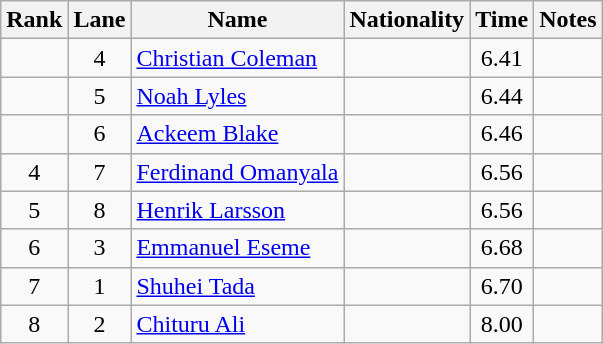<table class="wikitable sortable" style="text-align:center">
<tr>
<th>Rank</th>
<th>Lane</th>
<th>Name</th>
<th>Nationality</th>
<th>Time</th>
<th>Notes</th>
</tr>
<tr>
<td></td>
<td>4</td>
<td align="left"><a href='#'>Christian Coleman</a></td>
<td align="left"></td>
<td>6.41</td>
<td></td>
</tr>
<tr>
<td></td>
<td>5</td>
<td align="left"><a href='#'>Noah Lyles</a></td>
<td align="left"></td>
<td>6.44</td>
<td></td>
</tr>
<tr>
<td></td>
<td>6</td>
<td align="left"><a href='#'>Ackeem Blake</a></td>
<td align="left"></td>
<td>6.46</td>
<td></td>
</tr>
<tr>
<td>4</td>
<td>7</td>
<td align="left"><a href='#'>Ferdinand Omanyala</a></td>
<td align="left"></td>
<td>6.56 </td>
<td></td>
</tr>
<tr>
<td>5</td>
<td>8</td>
<td align="left"><a href='#'>Henrik Larsson</a></td>
<td align="left"></td>
<td>6.56 </td>
<td></td>
</tr>
<tr>
<td>6</td>
<td>3</td>
<td align="left"><a href='#'>Emmanuel Eseme</a></td>
<td align="left"></td>
<td>6.68</td>
<td></td>
</tr>
<tr>
<td>7</td>
<td>1</td>
<td align="left"><a href='#'>Shuhei Tada</a></td>
<td align="left"></td>
<td>6.70</td>
<td></td>
</tr>
<tr>
<td>8</td>
<td>2</td>
<td align="left"><a href='#'>Chituru Ali</a></td>
<td align="left"></td>
<td>8.00</td>
<td></td>
</tr>
</table>
